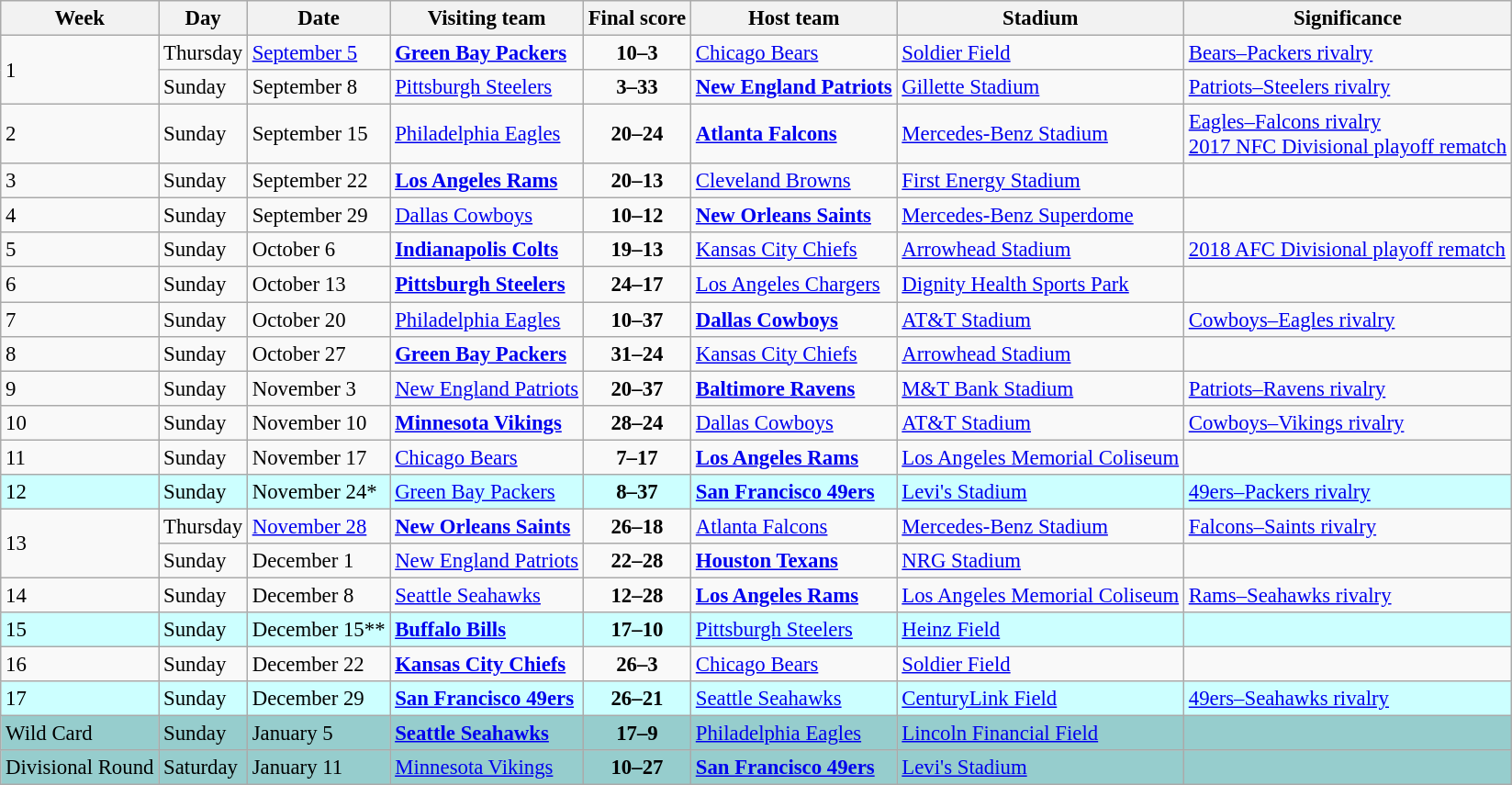<table class="wikitable" style="font-size: 95%;">
<tr>
<th>Week</th>
<th>Day</th>
<th>Date</th>
<th>Visiting team</th>
<th>Final score</th>
<th>Host team</th>
<th>Stadium</th>
<th>Significance</th>
</tr>
<tr>
<td rowspan="2">1</td>
<td>Thursday</td>
<td><a href='#'>September 5</a></td>
<td><strong><a href='#'>Green Bay Packers</a></strong></td>
<td align="center"><strong>10–3</strong></td>
<td><a href='#'>Chicago Bears</a></td>
<td><a href='#'>Soldier Field</a></td>
<td><a href='#'>Bears–Packers rivalry</a></td>
</tr>
<tr>
<td>Sunday</td>
<td>September 8</td>
<td><a href='#'>Pittsburgh Steelers</a></td>
<td align="center"><strong>3–33</strong></td>
<td><strong><a href='#'>New England Patriots</a></strong></td>
<td><a href='#'>Gillette Stadium</a></td>
<td><a href='#'>Patriots–Steelers rivalry</a></td>
</tr>
<tr>
<td>2</td>
<td>Sunday</td>
<td>September 15</td>
<td><a href='#'>Philadelphia Eagles</a></td>
<td align="center"><strong>20–24</strong></td>
<td><strong><a href='#'>Atlanta Falcons</a></strong></td>
<td><a href='#'>Mercedes-Benz Stadium</a></td>
<td><a href='#'>Eagles–Falcons rivalry</a><br><a href='#'>2017 NFC Divisional playoff rematch</a></td>
</tr>
<tr>
<td>3</td>
<td>Sunday</td>
<td>September 22</td>
<td><strong><a href='#'>Los Angeles Rams</a></strong></td>
<td align="center"><strong>20–13</strong></td>
<td><a href='#'>Cleveland Browns</a></td>
<td><a href='#'>First Energy Stadium</a></td>
<td></td>
</tr>
<tr>
<td>4</td>
<td>Sunday</td>
<td>September 29</td>
<td><a href='#'>Dallas Cowboys</a></td>
<td align="center"><strong>10–12</strong></td>
<td><strong><a href='#'>New Orleans Saints</a></strong></td>
<td><a href='#'>Mercedes-Benz Superdome</a></td>
<td></td>
</tr>
<tr>
<td>5</td>
<td>Sunday</td>
<td>October 6</td>
<td><strong><a href='#'>Indianapolis Colts</a></strong></td>
<td align="center"><strong>19–13</strong></td>
<td><a href='#'>Kansas City Chiefs</a></td>
<td><a href='#'>Arrowhead Stadium</a></td>
<td><a href='#'>2018 AFC Divisional playoff rematch</a></td>
</tr>
<tr>
<td>6</td>
<td>Sunday</td>
<td>October 13</td>
<td><strong><a href='#'>Pittsburgh Steelers</a></strong></td>
<td align="center"><strong>24–17</strong></td>
<td><a href='#'>Los Angeles Chargers</a></td>
<td><a href='#'>Dignity Health Sports Park</a></td>
<td></td>
</tr>
<tr>
<td>7</td>
<td>Sunday</td>
<td>October 20</td>
<td><a href='#'>Philadelphia Eagles</a></td>
<td align="center"><strong>10–37</strong></td>
<td><strong><a href='#'>Dallas Cowboys</a></strong></td>
<td><a href='#'>AT&T Stadium</a></td>
<td><a href='#'>Cowboys–Eagles rivalry</a></td>
</tr>
<tr>
<td>8</td>
<td>Sunday</td>
<td>October 27</td>
<td><strong><a href='#'>Green Bay Packers</a></strong></td>
<td align="center"><strong>31–24</strong></td>
<td><a href='#'>Kansas City Chiefs</a></td>
<td><a href='#'>Arrowhead Stadium</a></td>
<td></td>
</tr>
<tr>
<td>9</td>
<td>Sunday</td>
<td>November 3</td>
<td><a href='#'>New England Patriots</a></td>
<td align="center"><strong>20–37</strong></td>
<td><strong><a href='#'>Baltimore Ravens</a></strong></td>
<td><a href='#'>M&T Bank Stadium</a></td>
<td><a href='#'>Patriots–Ravens rivalry</a></td>
</tr>
<tr>
<td>10</td>
<td>Sunday</td>
<td>November 10</td>
<td><strong><a href='#'>Minnesota Vikings</a></strong></td>
<td align="center"><strong>28–24</strong></td>
<td><a href='#'>Dallas Cowboys</a></td>
<td><a href='#'>AT&T Stadium</a></td>
<td><a href='#'>Cowboys–Vikings rivalry</a></td>
</tr>
<tr>
<td>11</td>
<td>Sunday</td>
<td>November 17</td>
<td><a href='#'>Chicago Bears</a></td>
<td align="center"><strong>7–17</strong></td>
<td><strong><a href='#'>Los Angeles Rams</a></strong></td>
<td><a href='#'>Los Angeles Memorial Coliseum</a></td>
<td></td>
</tr>
<tr bgcolor="#ccffff">
<td>12</td>
<td>Sunday</td>
<td>November 24*</td>
<td><a href='#'>Green Bay Packers</a></td>
<td align="center"><strong>8–37</strong></td>
<td><strong><a href='#'>San Francisco 49ers</a></strong></td>
<td><a href='#'>Levi's Stadium</a></td>
<td><a href='#'>49ers–Packers rivalry</a></td>
</tr>
<tr>
<td rowspan="2">13</td>
<td>Thursday</td>
<td><a href='#'>November 28</a></td>
<td><strong><a href='#'>New Orleans Saints</a></strong></td>
<td align="center"><strong>26–18</strong></td>
<td><a href='#'>Atlanta Falcons</a></td>
<td><a href='#'>Mercedes-Benz Stadium</a></td>
<td><a href='#'>Falcons–Saints rivalry</a></td>
</tr>
<tr>
<td>Sunday</td>
<td>December 1</td>
<td><a href='#'>New England Patriots</a></td>
<td align="center"><strong>22–28</strong></td>
<td><strong><a href='#'>Houston Texans</a></strong></td>
<td><a href='#'>NRG Stadium</a></td>
<td></td>
</tr>
<tr>
<td>14</td>
<td>Sunday</td>
<td>December 8</td>
<td><a href='#'>Seattle Seahawks</a></td>
<td align="center"><strong>12–28</strong></td>
<td><strong><a href='#'>Los Angeles Rams</a></strong></td>
<td><a href='#'>Los Angeles Memorial Coliseum</a></td>
<td><a href='#'>Rams–Seahawks rivalry</a></td>
</tr>
<tr bgcolor="#ccffff">
<td>15</td>
<td>Sunday</td>
<td>December 15**</td>
<td><strong><a href='#'>Buffalo Bills</a></strong></td>
<td align="center"><strong>17–10</strong></td>
<td><a href='#'>Pittsburgh Steelers</a></td>
<td><a href='#'>Heinz Field</a></td>
<td></td>
</tr>
<tr>
<td>16</td>
<td>Sunday</td>
<td>December 22</td>
<td><strong><a href='#'>Kansas City Chiefs</a></strong></td>
<td align="center"><strong>26–3</strong></td>
<td><a href='#'>Chicago Bears</a></td>
<td><a href='#'>Soldier Field</a></td>
<td></td>
</tr>
<tr bgcolor="#ccffff">
<td>17</td>
<td>Sunday</td>
<td>December 29</td>
<td><strong><a href='#'>San Francisco 49ers</a></strong></td>
<td align="center"><strong>26–21</strong></td>
<td><a href='#'>Seattle Seahawks</a></td>
<td><a href='#'>CenturyLink Field</a></td>
<td><a href='#'>49ers–Seahawks rivalry</a></td>
</tr>
<tr bgcolor="96cdcd">
<td>Wild Card</td>
<td>Sunday</td>
<td>January 5</td>
<td><strong><a href='#'>Seattle Seahawks</a></strong></td>
<td align="center"><strong>17–9</strong></td>
<td><a href='#'>Philadelphia Eagles</a></td>
<td><a href='#'>Lincoln Financial Field</a></td>
<td></td>
</tr>
<tr bgcolor="96cdcd">
<td>Divisional Round</td>
<td>Saturday</td>
<td>January 11</td>
<td><a href='#'>Minnesota Vikings</a></td>
<td align="center"><strong>10–27</strong></td>
<td><strong><a href='#'>San Francisco 49ers</a></strong></td>
<td><a href='#'>Levi's Stadium</a></td>
<td></td>
</tr>
</table>
